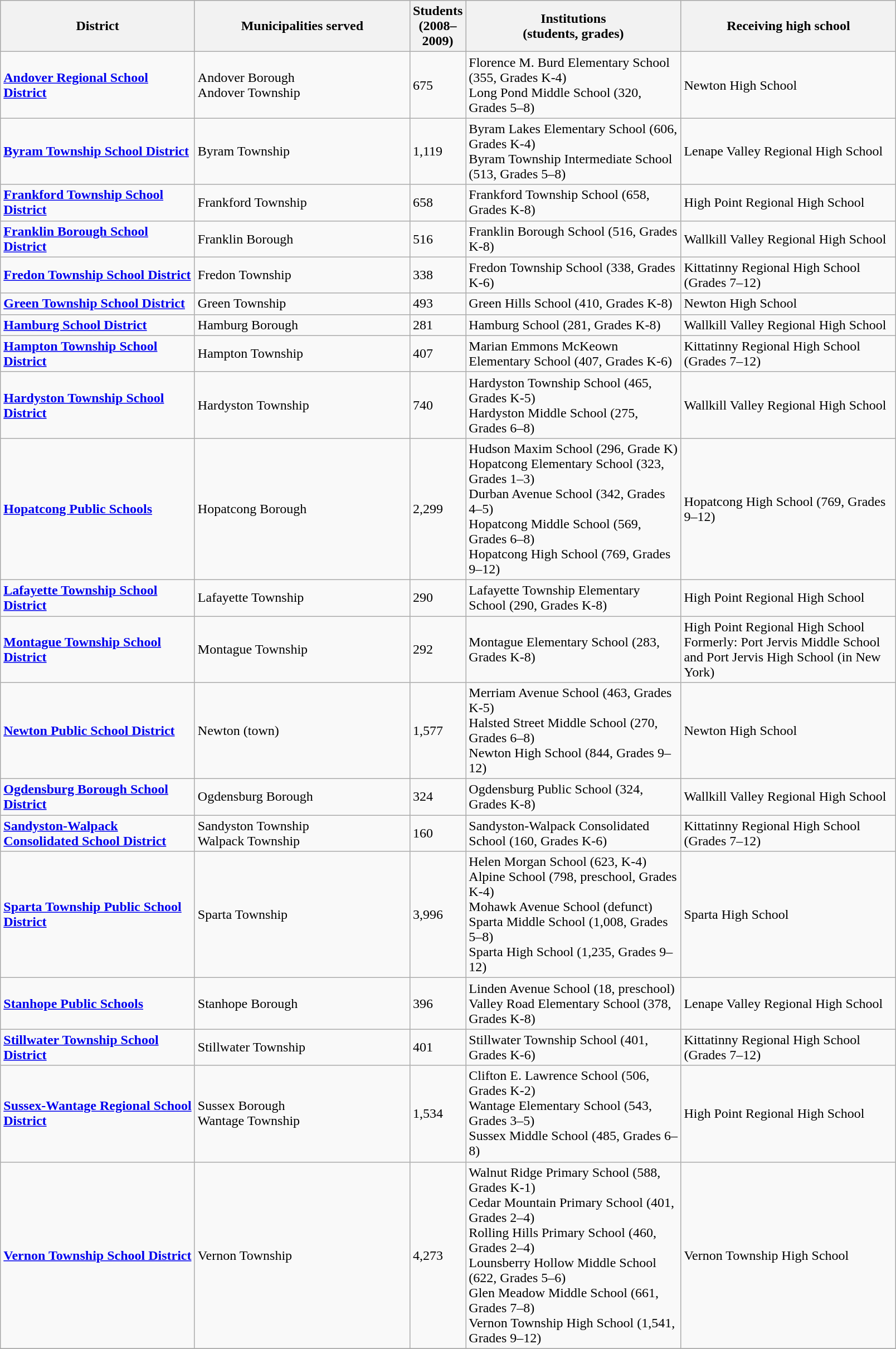<table class="wikitable">
<tr style="background:#ccc;">
<th style="width:225px;">District</th>
<th style="width:250px;">Municipalities served</th>
<th style="width:50px;">Students<br>(2008–2009)</th>
<th style="width:250px;">Institutions<br>(students, grades)</th>
<th style="width:250px;">Receiving high school</th>
</tr>
<tr>
<td><strong><a href='#'>Andover Regional School District</a></strong></td>
<td>Andover Borough<br>Andover Township</td>
<td>675</td>
<td>Florence M. Burd Elementary School (355, Grades K-4)<br>Long Pond Middle School (320, Grades 5–8)</td>
<td>Newton High School</td>
</tr>
<tr>
<td><strong><a href='#'>Byram Township School District</a></strong></td>
<td>Byram Township</td>
<td>1,119</td>
<td>Byram Lakes Elementary School (606, Grades K-4)<br>Byram Township Intermediate School (513, Grades 5–8)</td>
<td>Lenape Valley Regional High School</td>
</tr>
<tr>
<td><strong><a href='#'>Frankford Township School District</a></strong></td>
<td>Frankford Township</td>
<td>658</td>
<td>Frankford Township School (658, Grades K-8)</td>
<td>High Point Regional High School</td>
</tr>
<tr>
<td><strong><a href='#'>Franklin Borough School District</a></strong></td>
<td>Franklin Borough</td>
<td>516</td>
<td>Franklin Borough School (516, Grades K-8)</td>
<td>Wallkill Valley Regional High School</td>
</tr>
<tr>
<td><strong><a href='#'>Fredon Township School District</a></strong></td>
<td>Fredon Township</td>
<td>338</td>
<td>Fredon Township School (338, Grades K-6)</td>
<td>Kittatinny Regional High School<br>(Grades 7–12)</td>
</tr>
<tr>
<td><strong><a href='#'>Green Township School District</a></strong></td>
<td>Green Township</td>
<td>493</td>
<td>Green Hills School (410, Grades K-8)</td>
<td>Newton High School</td>
</tr>
<tr>
<td><strong><a href='#'>Hamburg School District</a></strong></td>
<td>Hamburg Borough</td>
<td>281</td>
<td>Hamburg School (281, Grades K-8)</td>
<td>Wallkill Valley Regional High School</td>
</tr>
<tr>
<td><strong><a href='#'>Hampton Township School District</a></strong></td>
<td>Hampton Township</td>
<td>407</td>
<td>Marian Emmons McKeown Elementary School (407, Grades K-6)</td>
<td>Kittatinny Regional High School<br>(Grades 7–12)</td>
</tr>
<tr>
<td><strong><a href='#'>Hardyston Township School District</a></strong></td>
<td>Hardyston Township</td>
<td>740</td>
<td>Hardyston Township School (465, Grades K-5)<br>Hardyston Middle School (275, Grades 6–8)</td>
<td>Wallkill Valley Regional High School</td>
</tr>
<tr>
<td><strong><a href='#'>Hopatcong Public Schools</a></strong></td>
<td>Hopatcong Borough</td>
<td>2,299</td>
<td>Hudson Maxim School (296, Grade K) <br>Hopatcong Elementary School (323, Grades 1–3)<br>Durban Avenue School (342, Grades 4–5)<br>Hopatcong Middle School (569, Grades 6–8)<br>Hopatcong High School (769, Grades 9–12)<br></td>
<td>Hopatcong High School (769, Grades 9–12)</td>
</tr>
<tr>
<td><strong><a href='#'>Lafayette Township School District</a></strong></td>
<td>Lafayette Township</td>
<td>290</td>
<td>Lafayette Township Elementary School (290, Grades K-8)</td>
<td>High Point Regional High School</td>
</tr>
<tr>
<td><strong><a href='#'>Montague Township School District</a></strong></td>
<td>Montague Township</td>
<td>292</td>
<td>Montague Elementary School (283, Grades K-8)</td>
<td>High Point Regional High School<br>Formerly: Port Jervis Middle School<br>and Port Jervis High School (in New York)</td>
</tr>
<tr>
<td><strong><a href='#'>Newton Public School District</a></strong></td>
<td>Newton (town)</td>
<td>1,577</td>
<td>Merriam Avenue School (463, Grades K-5)<br>Halsted Street Middle School (270, Grades 6–8)<br>Newton High School (844, Grades 9–12)</td>
<td>Newton High School</td>
</tr>
<tr>
<td><strong><a href='#'>Ogdensburg Borough School District</a></strong></td>
<td>Ogdensburg Borough</td>
<td>324</td>
<td>Ogdensburg Public School (324, Grades K-8)</td>
<td>Wallkill Valley Regional High School</td>
</tr>
<tr>
<td><strong><a href='#'>Sandyston-Walpack Consolidated School District</a></strong></td>
<td>Sandyston Township<br>Walpack Township</td>
<td>160</td>
<td>Sandyston-Walpack Consolidated School (160, Grades K-6)</td>
<td>Kittatinny Regional High School<br>(Grades 7–12)</td>
</tr>
<tr>
<td><strong><a href='#'>Sparta Township Public School District</a></strong></td>
<td>Sparta Township</td>
<td>3,996</td>
<td>Helen Morgan School (623, K-4)<br>Alpine School (798, preschool, Grades K-4)<br>Mohawk Avenue School (defunct)<br>Sparta Middle School (1,008, Grades 5–8)<br>Sparta High School (1,235, Grades 9–12)</td>
<td>Sparta High School</td>
</tr>
<tr>
<td><strong><a href='#'>Stanhope Public Schools</a></strong></td>
<td>Stanhope Borough</td>
<td>396</td>
<td>Linden Avenue School (18, preschool)<br>Valley Road Elementary School (378, Grades K-8)</td>
<td>Lenape Valley Regional High School</td>
</tr>
<tr>
<td><strong><a href='#'>Stillwater Township School District</a></strong></td>
<td>Stillwater Township</td>
<td>401</td>
<td>Stillwater Township School (401, Grades K-6)</td>
<td>Kittatinny Regional High School<br>(Grades 7–12)</td>
</tr>
<tr>
<td><strong><a href='#'>Sussex-Wantage Regional School District</a></strong></td>
<td>Sussex Borough<br>Wantage Township</td>
<td>1,534</td>
<td>Clifton E. Lawrence School (506, Grades K-2)<br>Wantage Elementary School (543, Grades 3–5)<br>Sussex Middle School (485, Grades 6–8)</td>
<td>High Point Regional High School</td>
</tr>
<tr>
<td><strong><a href='#'>Vernon Township School District</a></strong></td>
<td>Vernon Township</td>
<td>4,273</td>
<td>Walnut Ridge Primary School (588, Grades K-1)<br>Cedar Mountain Primary School (401, Grades 2–4)<br>Rolling Hills Primary School (460, Grades 2–4)<br>Lounsberry Hollow Middle School (622, Grades 5–6)<br>Glen Meadow Middle School (661, Grades 7–8)<br>Vernon Township High School (1,541, Grades 9–12)</td>
<td>Vernon Township High School</td>
</tr>
<tr>
</tr>
</table>
